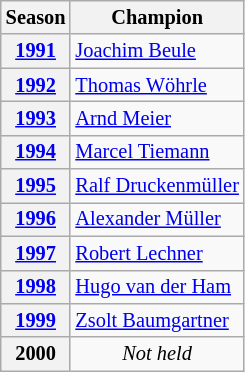<table class="wikitable" style="font-size:85%;">
<tr>
<th>Season</th>
<th>Champion</th>
</tr>
<tr>
<th><a href='#'>1991</a></th>
<td> <a href='#'>Joachim Beule</a></td>
</tr>
<tr>
<th><a href='#'>1992</a></th>
<td> <a href='#'>Thomas Wöhrle</a></td>
</tr>
<tr>
<th><a href='#'>1993</a></th>
<td> <a href='#'>Arnd Meier</a></td>
</tr>
<tr>
<th><a href='#'>1994</a></th>
<td> <a href='#'>Marcel Tiemann</a></td>
</tr>
<tr>
<th><a href='#'>1995</a></th>
<td> <a href='#'>Ralf Druckenmüller</a></td>
</tr>
<tr>
<th><a href='#'>1996</a></th>
<td> <a href='#'>Alexander Müller</a></td>
</tr>
<tr>
<th><a href='#'>1997</a></th>
<td> <a href='#'>Robert Lechner</a></td>
</tr>
<tr>
<th><a href='#'>1998</a></th>
<td> <a href='#'>Hugo van der Ham</a></td>
</tr>
<tr>
<th><a href='#'>1999</a></th>
<td> <a href='#'>Zsolt Baumgartner</a></td>
</tr>
<tr>
<th>2000</th>
<td align=center><em>Not held</em></td>
</tr>
</table>
